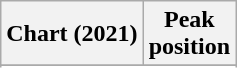<table class="wikitable plainrowheaders" style="text-align:center">
<tr>
<th scope="col">Chart (2021)</th>
<th scope="col">Peak<br>position</th>
</tr>
<tr>
</tr>
<tr>
</tr>
</table>
